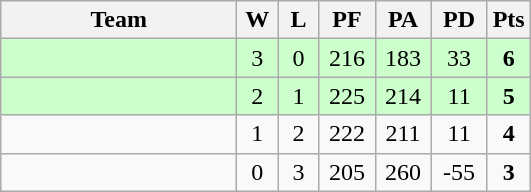<table class="wikitable" style="text-align:center;">
<tr>
<th width=150>Team</th>
<th width=20>W</th>
<th width=20>L</th>
<th width=30>PF</th>
<th width=30>PA</th>
<th width=30>PD</th>
<th width=20>Pts</th>
</tr>
<tr bgcolor="#ccffcc">
<td align="left"></td>
<td>3</td>
<td>0</td>
<td>216</td>
<td>183</td>
<td>33</td>
<td><strong>6</strong></td>
</tr>
<tr bgcolor="#ccffcc">
<td align="left"></td>
<td>2</td>
<td>1</td>
<td>225</td>
<td>214</td>
<td>11</td>
<td><strong>5</strong></td>
</tr>
<tr>
<td align="left"></td>
<td>1</td>
<td>2</td>
<td>222</td>
<td>211</td>
<td>11</td>
<td><strong>4</strong></td>
</tr>
<tr>
<td align="left"></td>
<td>0</td>
<td>3</td>
<td>205</td>
<td>260</td>
<td>-55</td>
<td><strong>3</strong></td>
</tr>
</table>
